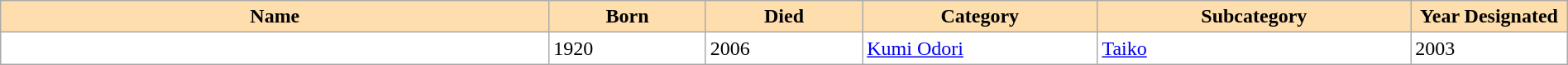<table class="wikitable sortable"  width="100%" style="background:#ffffff;">
<tr>
<th width="35%" align="left" style="background:#ffdead;">Name</th>
<th width="10%" align="left" style="background:#ffdead;">Born</th>
<th width="10%" align="left" style="background:#ffdead;">Died</th>
<th width="15%" align="left" style="background:#ffdead;">Category</th>
<th width="20%" align="left" style="background:#ffdead;">Subcategory</th>
<th width="10%" align="left" style="background:#ffdead;">Year Designated</th>
</tr>
<tr>
<td></td>
<td>1920</td>
<td>2006</td>
<td><a href='#'>Kumi Odori</a></td>
<td><a href='#'>Taiko</a></td>
<td>2003</td>
</tr>
</table>
